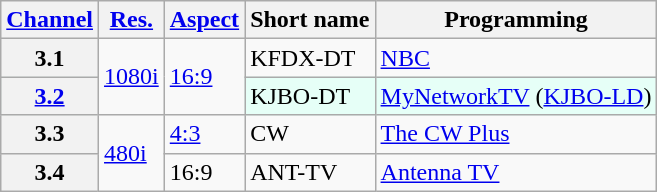<table class="wikitable">
<tr>
<th scope = "col"><a href='#'>Channel</a></th>
<th scope = "col"><a href='#'>Res.</a></th>
<th scope = "col"><a href='#'>Aspect</a></th>
<th scope = "col">Short name</th>
<th scope = "col">Programming</th>
</tr>
<tr>
<th scope = "row">3.1</th>
<td rowspan="2"><a href='#'>1080i</a></td>
<td rowspan="2"><a href='#'>16:9</a></td>
<td>KFDX-DT</td>
<td><a href='#'>NBC</a></td>
</tr>
<tr style="background-color: #E6FFF7;">
<th scope = "row"><a href='#'>3.2</a></th>
<td>KJBO-DT</td>
<td><a href='#'>MyNetworkTV</a> (<a href='#'>KJBO-LD</a>)</td>
</tr>
<tr>
<th scope = "row">3.3</th>
<td rowspan="2"><a href='#'>480i</a></td>
<td><a href='#'>4:3</a></td>
<td>CW</td>
<td><a href='#'>The CW Plus</a></td>
</tr>
<tr>
<th scope = "row">3.4</th>
<td>16:9</td>
<td>ANT-TV</td>
<td><a href='#'>Antenna TV</a></td>
</tr>
</table>
